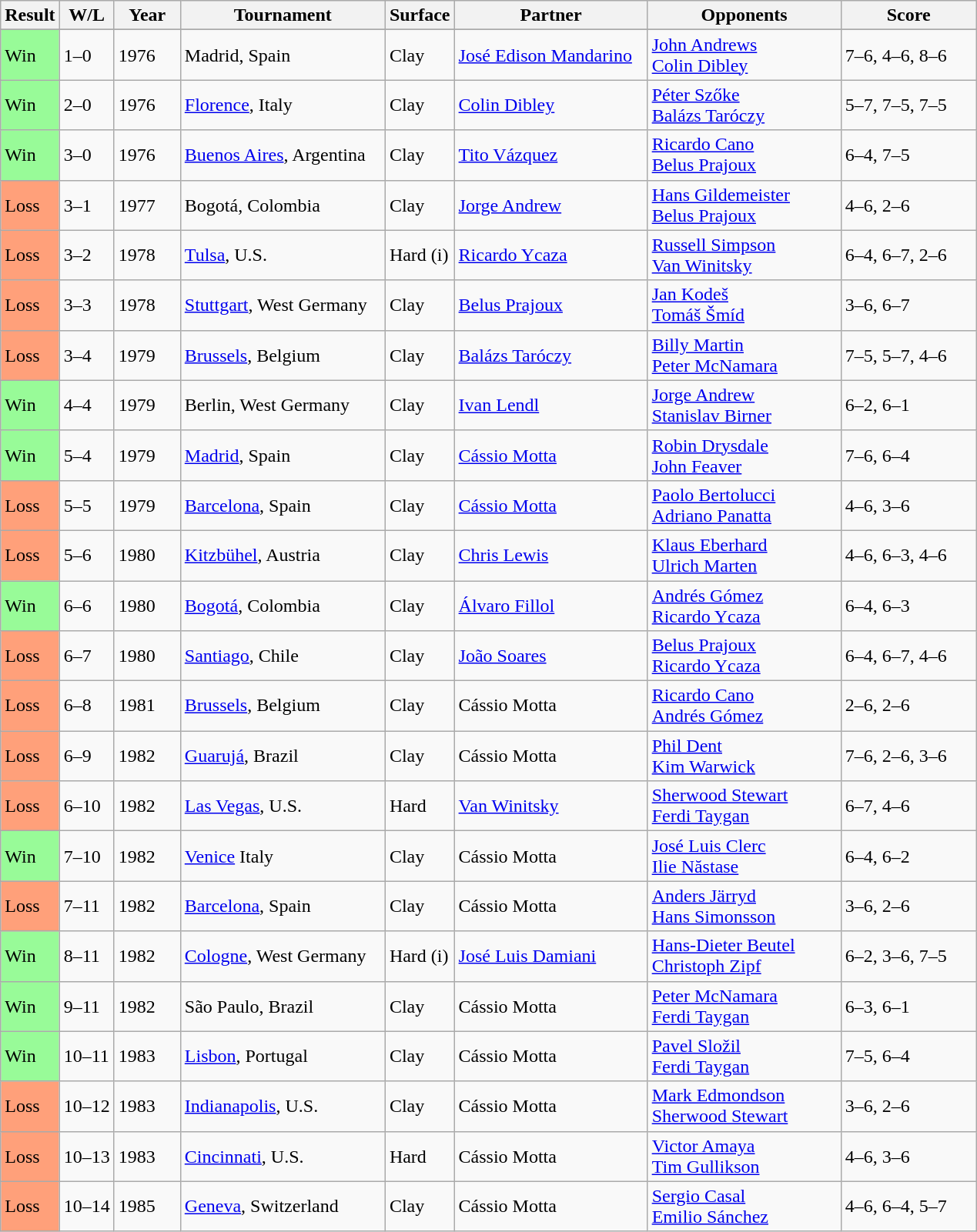<table class="sortable wikitable">
<tr>
<th>Result</th>
<th style="width:40px" class="unsortable">W/L</th>
<th style="width:50px">Year</th>
<th style="width:170px">Tournament</th>
<th style="width:50px">Surface</th>
<th style="width:160px">Partner</th>
<th style="width:160px">Opponents</th>
<th style="width:110px" class="unsortable">Score</th>
</tr>
<tr>
</tr>
<tr>
<td style="background:#98fb98;">Win</td>
<td>1–0</td>
<td>1976</td>
<td>Madrid, Spain</td>
<td>Clay</td>
<td> <a href='#'>José Edison Mandarino</a></td>
<td> <a href='#'>John Andrews</a> <br>  <a href='#'>Colin Dibley</a></td>
<td>7–6, 4–6, 8–6</td>
</tr>
<tr>
<td style="background:#98fb98;">Win</td>
<td>2–0</td>
<td>1976</td>
<td><a href='#'>Florence</a>, Italy</td>
<td>Clay</td>
<td> <a href='#'>Colin Dibley</a></td>
<td> <a href='#'>Péter Szőke</a> <br>  <a href='#'>Balázs Taróczy</a></td>
<td>5–7, 7–5, 7–5</td>
</tr>
<tr>
<td style="background:#98fb98;">Win</td>
<td>3–0</td>
<td>1976</td>
<td><a href='#'>Buenos Aires</a>, Argentina</td>
<td>Clay</td>
<td> <a href='#'>Tito Vázquez</a></td>
<td> <a href='#'>Ricardo Cano</a> <br>  <a href='#'>Belus Prajoux</a></td>
<td>6–4, 7–5</td>
</tr>
<tr>
<td style="background:#ffa07a;">Loss</td>
<td>3–1</td>
<td>1977</td>
<td>Bogotá, Colombia</td>
<td>Clay</td>
<td> <a href='#'>Jorge Andrew</a></td>
<td> <a href='#'>Hans Gildemeister</a> <br>  <a href='#'>Belus Prajoux</a></td>
<td>4–6, 2–6</td>
</tr>
<tr>
<td style="background:#ffa07a;">Loss</td>
<td>3–2</td>
<td>1978</td>
<td><a href='#'>Tulsa</a>, U.S.</td>
<td>Hard (i)</td>
<td> <a href='#'>Ricardo Ycaza</a></td>
<td> <a href='#'>Russell Simpson</a> <br>  <a href='#'>Van Winitsky</a></td>
<td>6–4, 6–7, 2–6</td>
</tr>
<tr>
<td style="background:#ffa07a;">Loss</td>
<td>3–3</td>
<td>1978</td>
<td><a href='#'>Stuttgart</a>, West Germany</td>
<td>Clay</td>
<td> <a href='#'>Belus Prajoux</a></td>
<td> <a href='#'>Jan Kodeš</a> <br>  <a href='#'>Tomáš Šmíd</a></td>
<td>3–6, 6–7</td>
</tr>
<tr>
<td style="background:#ffa07a;">Loss</td>
<td>3–4</td>
<td>1979</td>
<td><a href='#'>Brussels</a>, Belgium</td>
<td>Clay</td>
<td> <a href='#'>Balázs Taróczy</a></td>
<td> <a href='#'>Billy Martin</a> <br>  <a href='#'>Peter McNamara</a></td>
<td>7–5, 5–7, 4–6</td>
</tr>
<tr>
<td style="background:#98fb98;">Win</td>
<td>4–4</td>
<td>1979</td>
<td>Berlin, West Germany</td>
<td>Clay</td>
<td> <a href='#'>Ivan Lendl</a></td>
<td> <a href='#'>Jorge Andrew</a> <br>  <a href='#'>Stanislav Birner</a></td>
<td>6–2, 6–1</td>
</tr>
<tr>
<td style="background:#98fb98;">Win</td>
<td>5–4</td>
<td>1979</td>
<td><a href='#'>Madrid</a>, Spain</td>
<td>Clay</td>
<td> <a href='#'>Cássio Motta</a></td>
<td> <a href='#'>Robin Drysdale</a> <br>  <a href='#'>John Feaver</a></td>
<td>7–6, 6–4</td>
</tr>
<tr>
<td style="background:#ffa07a;">Loss</td>
<td>5–5</td>
<td>1979</td>
<td><a href='#'>Barcelona</a>, Spain</td>
<td>Clay</td>
<td> <a href='#'>Cássio Motta</a></td>
<td> <a href='#'>Paolo Bertolucci</a> <br>  <a href='#'>Adriano Panatta</a></td>
<td>4–6, 3–6</td>
</tr>
<tr>
<td style="background:#ffa07a;">Loss</td>
<td>5–6</td>
<td>1980</td>
<td><a href='#'>Kitzbühel</a>, Austria</td>
<td>Clay</td>
<td> <a href='#'>Chris Lewis</a></td>
<td> <a href='#'>Klaus Eberhard</a> <br>  <a href='#'>Ulrich Marten</a></td>
<td>4–6, 6–3, 4–6</td>
</tr>
<tr>
<td style="background:#98fb98;">Win</td>
<td>6–6</td>
<td>1980</td>
<td><a href='#'>Bogotá</a>, Colombia</td>
<td>Clay</td>
<td> <a href='#'>Álvaro Fillol</a></td>
<td> <a href='#'>Andrés Gómez</a> <br>  <a href='#'>Ricardo Ycaza</a></td>
<td>6–4, 6–3</td>
</tr>
<tr>
<td style="background:#ffa07a;">Loss</td>
<td>6–7</td>
<td>1980</td>
<td><a href='#'>Santiago</a>, Chile</td>
<td>Clay</td>
<td> <a href='#'>João Soares</a></td>
<td> <a href='#'>Belus Prajoux</a> <br>  <a href='#'>Ricardo Ycaza</a></td>
<td>6–4, 6–7, 4–6</td>
</tr>
<tr>
<td style="background:#ffa07a;">Loss</td>
<td>6–8</td>
<td>1981</td>
<td><a href='#'>Brussels</a>, Belgium</td>
<td>Clay</td>
<td> Cássio Motta</td>
<td> <a href='#'>Ricardo Cano</a> <br>  <a href='#'>Andrés Gómez</a></td>
<td>2–6, 2–6</td>
</tr>
<tr>
<td style="background:#ffa07a;">Loss</td>
<td>6–9</td>
<td>1982</td>
<td><a href='#'>Guarujá</a>, Brazil</td>
<td>Clay</td>
<td> Cássio Motta</td>
<td> <a href='#'>Phil Dent</a> <br>  <a href='#'>Kim Warwick</a></td>
<td>7–6, 2–6, 3–6</td>
</tr>
<tr>
<td style="background:#ffa07a;">Loss</td>
<td>6–10</td>
<td>1982</td>
<td><a href='#'>Las Vegas</a>, U.S.</td>
<td>Hard</td>
<td> <a href='#'>Van Winitsky</a></td>
<td> <a href='#'>Sherwood Stewart</a> <br>  <a href='#'>Ferdi Taygan</a></td>
<td>6–7, 4–6</td>
</tr>
<tr>
<td style="background:#98fb98;">Win</td>
<td>7–10</td>
<td>1982</td>
<td><a href='#'>Venice</a> Italy</td>
<td>Clay</td>
<td> Cássio Motta</td>
<td> <a href='#'>José Luis Clerc</a> <br>  <a href='#'>Ilie Năstase</a></td>
<td>6–4, 6–2</td>
</tr>
<tr>
<td style="background:#ffa07a;">Loss</td>
<td>7–11</td>
<td>1982</td>
<td><a href='#'>Barcelona</a>, Spain</td>
<td>Clay</td>
<td> Cássio Motta</td>
<td> <a href='#'>Anders Järryd</a> <br>  <a href='#'>Hans Simonsson</a></td>
<td>3–6, 2–6</td>
</tr>
<tr>
<td style="background:#98fb98;">Win</td>
<td>8–11</td>
<td>1982</td>
<td><a href='#'>Cologne</a>, West Germany</td>
<td>Hard (i)</td>
<td> <a href='#'>José Luis Damiani</a></td>
<td> <a href='#'>Hans-Dieter Beutel</a> <br>  <a href='#'>Christoph Zipf</a></td>
<td>6–2, 3–6, 7–5</td>
</tr>
<tr>
<td style="background:#98fb98;">Win</td>
<td>9–11</td>
<td>1982</td>
<td>São Paulo, Brazil</td>
<td>Clay</td>
<td> Cássio Motta</td>
<td> <a href='#'>Peter McNamara</a> <br>  <a href='#'>Ferdi Taygan</a></td>
<td>6–3, 6–1</td>
</tr>
<tr>
<td style="background:#98fb98;">Win</td>
<td>10–11</td>
<td>1983</td>
<td><a href='#'>Lisbon</a>, Portugal</td>
<td>Clay</td>
<td> Cássio Motta</td>
<td> <a href='#'>Pavel Složil</a> <br>  <a href='#'>Ferdi Taygan</a></td>
<td>7–5, 6–4</td>
</tr>
<tr>
<td style="background:#ffa07a;">Loss</td>
<td>10–12</td>
<td>1983</td>
<td><a href='#'>Indianapolis</a>, U.S.</td>
<td>Clay</td>
<td> Cássio Motta</td>
<td> <a href='#'>Mark Edmondson</a> <br>  <a href='#'>Sherwood Stewart</a></td>
<td>3–6, 2–6</td>
</tr>
<tr>
<td style="background:#ffa07a;">Loss</td>
<td>10–13</td>
<td>1983</td>
<td><a href='#'>Cincinnati</a>, U.S.</td>
<td>Hard</td>
<td> Cássio Motta</td>
<td> <a href='#'>Victor Amaya</a> <br>  <a href='#'>Tim Gullikson</a></td>
<td>4–6, 3–6</td>
</tr>
<tr>
<td style="background:#ffa07a;">Loss</td>
<td>10–14</td>
<td>1985</td>
<td><a href='#'>Geneva</a>, Switzerland</td>
<td>Clay</td>
<td> Cássio Motta</td>
<td> <a href='#'>Sergio Casal</a> <br>  <a href='#'>Emilio Sánchez</a></td>
<td>4–6, 6–4, 5–7</td>
</tr>
</table>
